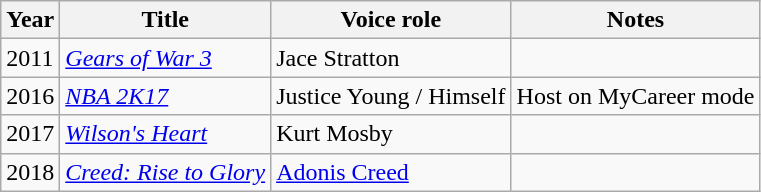<table class="wikitable sortable">
<tr>
<th>Year</th>
<th>Title</th>
<th>Voice role</th>
<th class=unsortable>Notes</th>
</tr>
<tr>
<td>2011</td>
<td><em><a href='#'>Gears of War 3</a></em></td>
<td>Jace Stratton</td>
<td></td>
</tr>
<tr>
<td>2016</td>
<td><em><a href='#'>NBA 2K17</a></em></td>
<td>Justice Young / Himself</td>
<td>Host on MyCareer mode</td>
</tr>
<tr>
<td>2017</td>
<td><em><a href='#'>Wilson's Heart</a></em></td>
<td>Kurt Mosby</td>
<td></td>
</tr>
<tr>
<td>2018</td>
<td><em><a href='#'>Creed: Rise to Glory</a></em></td>
<td><a href='#'>Adonis Creed</a></td>
<td></td>
</tr>
</table>
